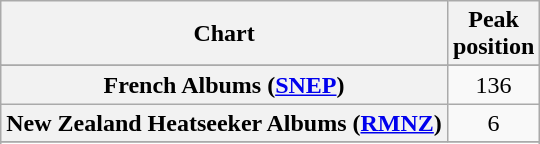<table class="wikitable sortable plainrowheaders" style="text-align:center;">
<tr>
<th scope="col">Chart</th>
<th scope="col">Peak<br>position</th>
</tr>
<tr>
</tr>
<tr>
<th scope="row">French Albums (<a href='#'>SNEP</a>)</th>
<td>136</td>
</tr>
<tr>
<th scope="row">New Zealand Heatseeker Albums (<a href='#'>RMNZ</a>)</th>
<td>6</td>
</tr>
<tr>
</tr>
<tr>
</tr>
</table>
